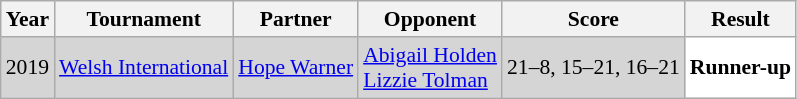<table class="sortable wikitable" style="font-size: 90%;">
<tr>
<th>Year</th>
<th>Tournament</th>
<th>Partner</th>
<th>Opponent</th>
<th>Score</th>
<th>Result</th>
</tr>
<tr style="background:#D5D5D5">
<td align="center">2019</td>
<td align="left"><a href='#'>Welsh International</a></td>
<td align="left"> <a href='#'>Hope Warner</a></td>
<td align="left"> <a href='#'>Abigail Holden</a><br> <a href='#'>Lizzie Tolman</a></td>
<td align="left">21–8, 15–21, 16–21</td>
<td style="text-align:left; background:white"> <strong>Runner-up</strong></td>
</tr>
</table>
